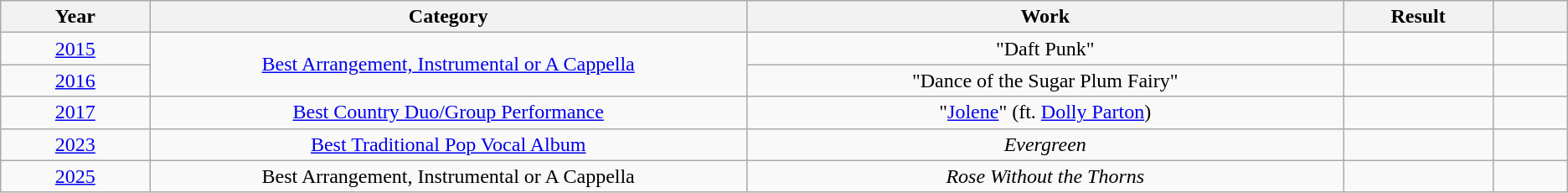<table class="wikitable">
<tr>
<th style="width:5%;">Year</th>
<th style="width:20%;">Category</th>
<th style="width:20%;">Work</th>
<th style="width:5%;">Result</th>
<th style="width:2.5%;"></th>
</tr>
<tr>
<td style="text-align:center;"><a href='#'>2015</a></td>
<td style="text-align:center;" rowspan="2"><a href='#'>Best Arrangement, Instrumental or A Cappella</a></td>
<td style="text-align:center;">"Daft Punk"</td>
<td></td>
<td style="text-align:center;"></td>
</tr>
<tr>
<td style="text-align:center;"><a href='#'>2016</a></td>
<td style="text-align:center;">"Dance of the Sugar Plum Fairy"</td>
<td></td>
<td style="text-align:center;"></td>
</tr>
<tr>
<td style="text-align:center;"><a href='#'>2017</a></td>
<td style="text-align:center;"><a href='#'>Best Country Duo/Group Performance</a></td>
<td style="text-align:center;">"<a href='#'>Jolene</a>" (ft. <a href='#'>Dolly Parton</a>)</td>
<td></td>
<td style="text-align:center;"></td>
</tr>
<tr>
<td style="text-align:center;"><a href='#'>2023</a></td>
<td style="text-align:center;"><a href='#'>Best Traditional Pop Vocal Album</a></td>
<td style="text-align:center;"><em>Evergreen</em></td>
<td></td>
<td style="text-align:center;"></td>
</tr>
<tr>
<td style="text-align:center;"><a href='#'>2025</a></td>
<td style="text-align:center;">Best Arrangement, Instrumental or A Cappella</td>
<td style="text-align:center;"><em>Rose Without the Thorns</em></td>
<td></td>
<td></td>
</tr>
</table>
